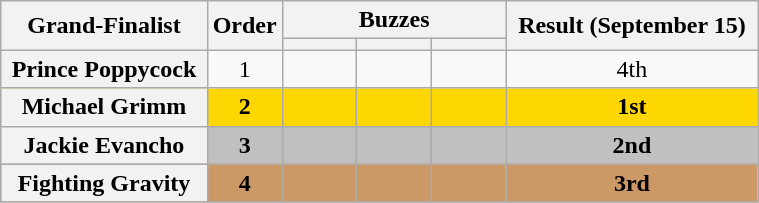<table class="wikitable sortable plainrowheaders" style="text-align:center" width="40%;">
<tr>
<th scope="col" rowspan="2" class="unsortable" style="width:17em;">Grand-Finalist</th>
<th scope="col" rowspan="2" style="width:1em;">Order</th>
<th scope="col" colspan="3" class="unsortable" style="width:24em;">Buzzes</th>
<th scope="col" rowspan="2" style="width:23em;">Result (September 15)</th>
</tr>
<tr>
<th scope="col" class="unsortable" style="width:6em;"></th>
<th scope="col" class="unsortable" style="width:6em;"></th>
<th scope="col" class="unsortable" style="width:6em;"></th>
</tr>
<tr>
<th scope="row">Prince Poppycock</th>
<td>1</td>
<td style="text-align:center;"></td>
<td style="text-align:center;"></td>
<td style="text-align:center;"></td>
<td>4th</td>
</tr>
<tr style="background:gold;">
<th scope="row"><strong>Michael Grimm</strong></th>
<td><strong>2</strong></td>
<td style="text-align:center;"></td>
<td style="text-align:center;"></td>
<td style="text-align:center;"></td>
<td><strong>1st</strong></td>
</tr>
<tr style="background:silver;">
<th scope="row"><strong>Jackie Evancho</strong></th>
<td><strong>3</strong></td>
<td style="text-align:center;"></td>
<td style="text-align:center;"></td>
<td style="text-align:center;"></td>
<td><strong>2nd</strong></td>
</tr>
<tr style="background:#c96;">
<th scope="row"><strong>Fighting Gravity</strong></th>
<td><strong>4</strong></td>
<td style="text-align:center;"></td>
<td style="text-align:center;"></td>
<td style="text-align:center;"></td>
<td><strong>3rd</strong></td>
</tr>
</table>
